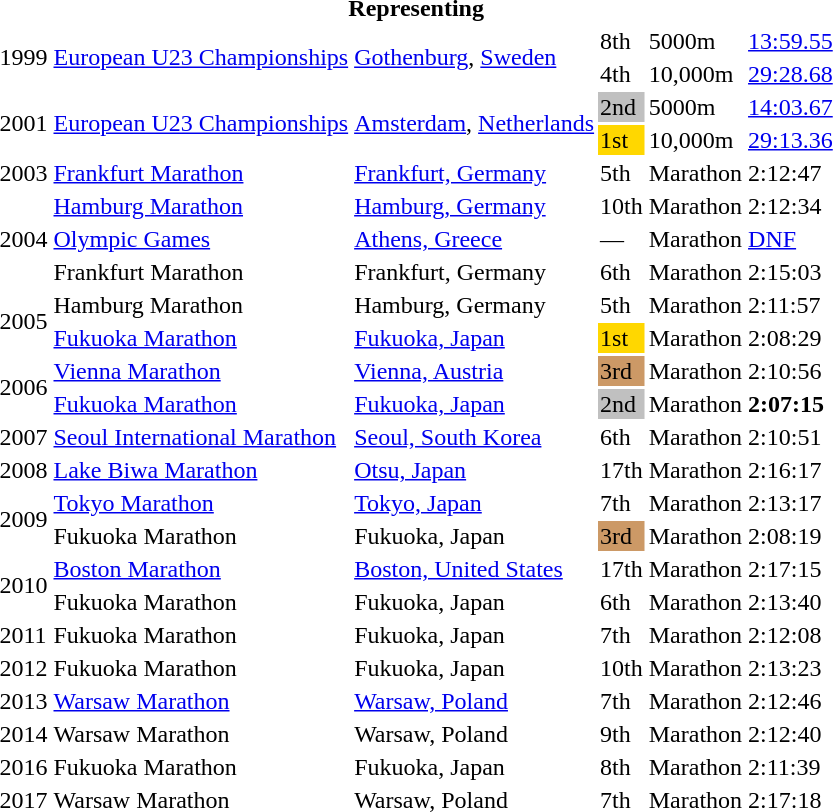<table>
<tr>
<th colspan="6">Representing </th>
</tr>
<tr>
<td rowspan=2>1999</td>
<td rowspan=2><a href='#'>European U23 Championships</a></td>
<td rowspan=2><a href='#'>Gothenburg</a>, <a href='#'>Sweden</a></td>
<td>8th</td>
<td>5000m</td>
<td><a href='#'>13:59.55</a></td>
</tr>
<tr>
<td>4th</td>
<td>10,000m</td>
<td><a href='#'>29:28.68</a></td>
</tr>
<tr>
<td rowspan=2>2001</td>
<td rowspan=2><a href='#'>European U23 Championships</a></td>
<td rowspan=2><a href='#'>Amsterdam</a>, <a href='#'>Netherlands</a></td>
<td bgcolor=silver>2nd</td>
<td>5000m</td>
<td><a href='#'>14:03.67</a></td>
</tr>
<tr>
<td bgcolor=gold>1st</td>
<td>10,000m</td>
<td><a href='#'>29:13.36</a></td>
</tr>
<tr>
<td>2003</td>
<td><a href='#'>Frankfurt Marathon</a></td>
<td><a href='#'>Frankfurt, Germany</a></td>
<td>5th</td>
<td>Marathon</td>
<td>2:12:47</td>
</tr>
<tr>
<td rowspan=3>2004</td>
<td><a href='#'>Hamburg Marathon</a></td>
<td><a href='#'>Hamburg, Germany</a></td>
<td>10th</td>
<td>Marathon</td>
<td>2:12:34</td>
</tr>
<tr>
<td><a href='#'>Olympic Games</a></td>
<td><a href='#'>Athens, Greece</a></td>
<td>—</td>
<td>Marathon</td>
<td><a href='#'>DNF</a></td>
</tr>
<tr>
<td>Frankfurt Marathon</td>
<td>Frankfurt, Germany</td>
<td>6th</td>
<td>Marathon</td>
<td>2:15:03</td>
</tr>
<tr>
<td rowspan=2>2005</td>
<td>Hamburg Marathon</td>
<td>Hamburg, Germany</td>
<td>5th</td>
<td>Marathon</td>
<td>2:11:57</td>
</tr>
<tr>
<td><a href='#'>Fukuoka Marathon</a></td>
<td><a href='#'>Fukuoka, Japan</a></td>
<td bgcolor="gold">1st</td>
<td>Marathon</td>
<td>2:08:29</td>
</tr>
<tr>
<td rowspan=2>2006</td>
<td><a href='#'>Vienna Marathon</a></td>
<td><a href='#'>Vienna, Austria</a></td>
<td bgcolor="cc9966">3rd</td>
<td>Marathon</td>
<td>2:10:56</td>
</tr>
<tr>
<td><a href='#'>Fukuoka Marathon</a></td>
<td><a href='#'>Fukuoka, Japan</a></td>
<td bgcolor="silver">2nd</td>
<td>Marathon</td>
<td><strong>2:07:15</strong></td>
</tr>
<tr>
<td>2007</td>
<td><a href='#'>Seoul International Marathon</a></td>
<td><a href='#'>Seoul, South Korea</a></td>
<td>6th</td>
<td>Marathon</td>
<td>2:10:51</td>
</tr>
<tr>
<td>2008</td>
<td><a href='#'>Lake Biwa Marathon</a></td>
<td><a href='#'>Otsu, Japan</a></td>
<td>17th</td>
<td>Marathon</td>
<td>2:16:17</td>
</tr>
<tr>
<td rowspan=2>2009</td>
<td><a href='#'>Tokyo Marathon</a></td>
<td><a href='#'>Tokyo, Japan</a></td>
<td>7th</td>
<td>Marathon</td>
<td>2:13:17</td>
</tr>
<tr>
<td>Fukuoka Marathon</td>
<td>Fukuoka, Japan</td>
<td bgcolor="cc9966">3rd</td>
<td>Marathon</td>
<td>2:08:19</td>
</tr>
<tr>
<td rowspan=2>2010</td>
<td><a href='#'>Boston Marathon</a></td>
<td><a href='#'>Boston, United States</a></td>
<td>17th</td>
<td>Marathon</td>
<td>2:17:15</td>
</tr>
<tr>
<td>Fukuoka Marathon</td>
<td>Fukuoka, Japan</td>
<td>6th</td>
<td>Marathon</td>
<td>2:13:40</td>
</tr>
<tr>
<td>2011</td>
<td>Fukuoka Marathon</td>
<td>Fukuoka, Japan</td>
<td>7th</td>
<td>Marathon</td>
<td>2:12:08</td>
</tr>
<tr>
<td>2012</td>
<td>Fukuoka Marathon</td>
<td>Fukuoka, Japan</td>
<td>10th</td>
<td>Marathon</td>
<td>2:13:23</td>
</tr>
<tr>
<td>2013</td>
<td><a href='#'>Warsaw Marathon</a></td>
<td><a href='#'>Warsaw, Poland</a></td>
<td>7th</td>
<td>Marathon</td>
<td>2:12:46</td>
</tr>
<tr>
<td>2014</td>
<td>Warsaw Marathon</td>
<td>Warsaw, Poland</td>
<td>9th</td>
<td>Marathon</td>
<td>2:12:40</td>
</tr>
<tr>
<td>2016</td>
<td>Fukuoka Marathon</td>
<td>Fukuoka, Japan</td>
<td>8th</td>
<td>Marathon</td>
<td>2:11:39</td>
</tr>
<tr>
<td>2017</td>
<td>Warsaw Marathon</td>
<td>Warsaw, Poland</td>
<td>7th</td>
<td>Marathon</td>
<td>2:17:18</td>
</tr>
</table>
